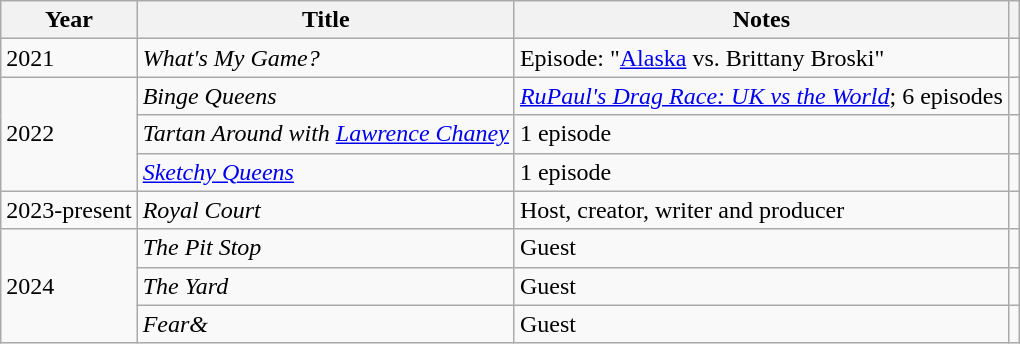<table class="wikitable plainrowheaders" style="text-align:left;">
<tr>
<th scope=col>Year</th>
<th scope=col>Title</th>
<th scope=col>Notes</th>
<th scope=col></th>
</tr>
<tr>
<td>2021</td>
<td><em>What's My Game?</em></td>
<td>Episode: "<a href='#'>Alaska</a> vs. Brittany Broski"</td>
<td></td>
</tr>
<tr>
<td rowspan="3">2022</td>
<td><em>Binge Queens</em></td>
<td><em><a href='#'>RuPaul's Drag Race: UK vs the World</a></em>; 6 episodes</td>
<td></td>
</tr>
<tr>
<td><em>Tartan Around with <a href='#'>Lawrence Chaney</a></em></td>
<td>1 episode</td>
<td></td>
</tr>
<tr>
<td><em><a href='#'>Sketchy Queens</a></em></td>
<td>1 episode</td>
<td></td>
</tr>
<tr>
<td>2023-present</td>
<td><em>Royal Court</em></td>
<td>Host, creator, writer and producer</td>
<td></td>
</tr>
<tr>
<td rowspan="3">2024</td>
<td><em>The Pit Stop</em></td>
<td>Guest</td>
<td></td>
</tr>
<tr>
<td><em>The Yard</em></td>
<td>Guest</td>
<td></td>
</tr>
<tr>
<td><em>Fear&</em></td>
<td>Guest</td>
<td></td>
</tr>
</table>
